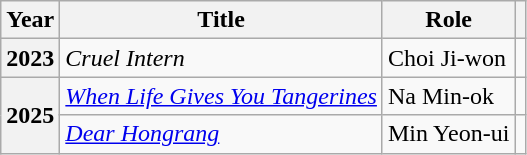<table class="wikitable plainrowheaders sortable">
<tr>
<th scope="col">Year</th>
<th scope="col">Title</th>
<th scope="col">Role</th>
<th></th>
</tr>
<tr>
<th scope="row">2023</th>
<td><em>Cruel Intern</em></td>
<td>Choi Ji-won</td>
<td></td>
</tr>
<tr>
<th scope="row" rowspan="2">2025</th>
<td><em><a href='#'>When Life Gives You Tangerines</a></em></td>
<td>Na Min-ok</td>
<td></td>
</tr>
<tr>
<td><em><a href='#'>Dear Hongrang</a></em></td>
<td>Min Yeon-ui</td>
<td></td>
</tr>
</table>
